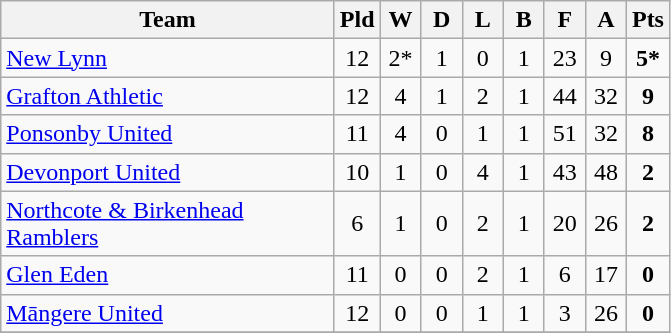<table class="wikitable" style="text-align:center;">
<tr>
<th width=215>Team</th>
<th width=20 abbr="Played">Pld</th>
<th width=20 abbr="Won">W</th>
<th width=20 abbr="Drawn">D</th>
<th width=20 abbr="Lost">L</th>
<th width=20 abbr="Bye">B</th>
<th width=20 abbr="For">F</th>
<th width=20 abbr="Against">A</th>
<th width=20 abbr="Points">Pts</th>
</tr>
<tr>
<td style="text-align:left;"><a href='#'>New Lynn</a></td>
<td>12</td>
<td>2*</td>
<td>1</td>
<td>0</td>
<td>1</td>
<td>23</td>
<td>9</td>
<td><strong>5*</strong></td>
</tr>
<tr>
<td style="text-align:left;"><a href='#'>Grafton Athletic</a></td>
<td>12</td>
<td>4</td>
<td>1</td>
<td>2</td>
<td>1</td>
<td>44</td>
<td>32</td>
<td><strong>9</strong></td>
</tr>
<tr>
<td style="text-align:left;"><a href='#'>Ponsonby United</a></td>
<td>11</td>
<td>4</td>
<td>0</td>
<td>1</td>
<td>1</td>
<td>51</td>
<td>32</td>
<td><strong>8</strong></td>
</tr>
<tr>
<td style="text-align:left;"><a href='#'>Devonport United</a></td>
<td>10</td>
<td>1</td>
<td>0</td>
<td>4</td>
<td>1</td>
<td>43</td>
<td>48</td>
<td><strong>2</strong></td>
</tr>
<tr>
<td style="text-align:left;"><a href='#'>Northcote & Birkenhead Ramblers</a></td>
<td>6</td>
<td>1</td>
<td>0</td>
<td>2</td>
<td>1</td>
<td>20</td>
<td>26</td>
<td><strong>2</strong></td>
</tr>
<tr>
<td style="text-align:left;"><a href='#'>Glen Eden</a></td>
<td>11</td>
<td>0</td>
<td>0</td>
<td>2</td>
<td>1</td>
<td>6</td>
<td>17</td>
<td><strong>0</strong></td>
</tr>
<tr>
<td style="text-align:left;"><a href='#'>Māngere United</a></td>
<td>12</td>
<td>0</td>
<td>0</td>
<td>1</td>
<td>1</td>
<td>3</td>
<td>26</td>
<td><strong>0</strong></td>
</tr>
<tr>
</tr>
</table>
